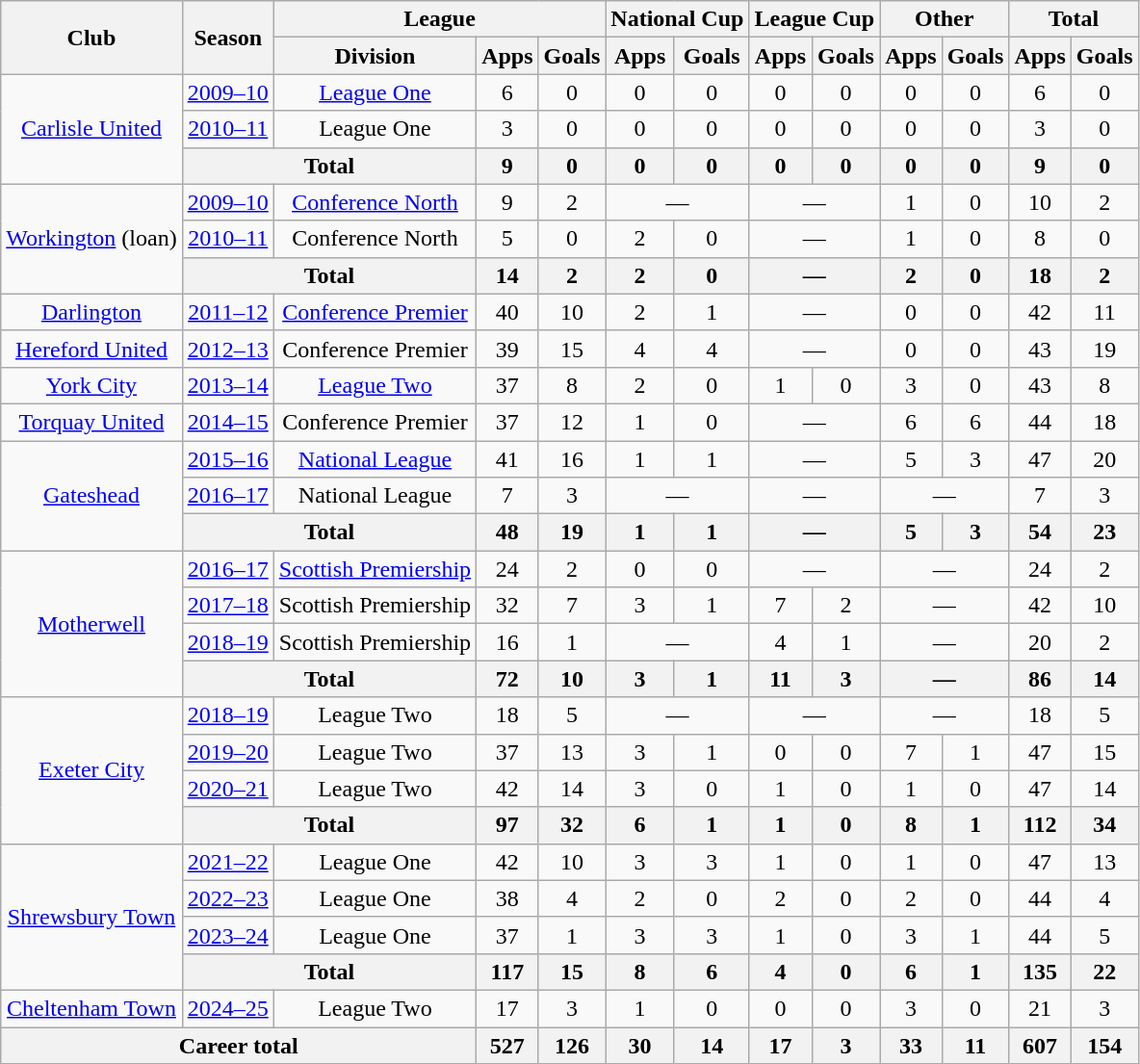<table class=wikitable style=text-align:center>
<tr>
<th rowspan=2>Club</th>
<th rowspan=2>Season</th>
<th colspan=3>League</th>
<th colspan=2>National Cup</th>
<th colspan=2>League Cup</th>
<th colspan=2>Other</th>
<th colspan=2>Total</th>
</tr>
<tr>
<th>Division</th>
<th>Apps</th>
<th>Goals</th>
<th>Apps</th>
<th>Goals</th>
<th>Apps</th>
<th>Goals</th>
<th>Apps</th>
<th>Goals</th>
<th>Apps</th>
<th>Goals</th>
</tr>
<tr>
<td rowspan=3><a href='#'>Carlisle United</a></td>
<td><a href='#'>2009–10</a></td>
<td><a href='#'>League One</a></td>
<td>6</td>
<td>0</td>
<td>0</td>
<td>0</td>
<td>0</td>
<td>0</td>
<td>0</td>
<td>0</td>
<td>6</td>
<td>0</td>
</tr>
<tr>
<td><a href='#'>2010–11</a></td>
<td>League One</td>
<td>3</td>
<td>0</td>
<td>0</td>
<td>0</td>
<td>0</td>
<td>0</td>
<td>0</td>
<td>0</td>
<td>3</td>
<td>0</td>
</tr>
<tr>
<th colspan=2>Total</th>
<th>9</th>
<th>0</th>
<th>0</th>
<th>0</th>
<th>0</th>
<th>0</th>
<th>0</th>
<th>0</th>
<th>9</th>
<th>0</th>
</tr>
<tr>
<td rowspan=3><a href='#'>Workington</a> (loan)</td>
<td><a href='#'>2009–10</a></td>
<td><a href='#'>Conference North</a></td>
<td>9</td>
<td>2</td>
<td colspan=2>—</td>
<td colspan=2>—</td>
<td>1</td>
<td>0</td>
<td>10</td>
<td>2</td>
</tr>
<tr>
<td><a href='#'>2010–11</a></td>
<td>Conference North</td>
<td>5</td>
<td>0</td>
<td>2</td>
<td>0</td>
<td colspan=2>—</td>
<td>1</td>
<td>0</td>
<td>8</td>
<td>0</td>
</tr>
<tr>
<th colspan=2>Total</th>
<th>14</th>
<th>2</th>
<th>2</th>
<th>0</th>
<th colspan=2>—</th>
<th>2</th>
<th>0</th>
<th>18</th>
<th>2</th>
</tr>
<tr>
<td><a href='#'>Darlington</a></td>
<td><a href='#'>2011–12</a></td>
<td><a href='#'>Conference Premier</a></td>
<td>40</td>
<td>10</td>
<td>2</td>
<td>1</td>
<td colspan=2>—</td>
<td>0</td>
<td>0</td>
<td>42</td>
<td>11</td>
</tr>
<tr>
<td><a href='#'>Hereford United</a></td>
<td><a href='#'>2012–13</a></td>
<td>Conference Premier</td>
<td>39</td>
<td>15</td>
<td>4</td>
<td>4</td>
<td colspan=2>—</td>
<td>0</td>
<td>0</td>
<td>43</td>
<td>19</td>
</tr>
<tr>
<td><a href='#'>York City</a></td>
<td><a href='#'>2013–14</a></td>
<td><a href='#'>League Two</a></td>
<td>37</td>
<td>8</td>
<td>2</td>
<td>0</td>
<td>1</td>
<td>0</td>
<td>3</td>
<td>0</td>
<td>43</td>
<td>8</td>
</tr>
<tr>
<td><a href='#'>Torquay United</a></td>
<td><a href='#'>2014–15</a></td>
<td>Conference Premier</td>
<td>37</td>
<td>12</td>
<td>1</td>
<td>0</td>
<td colspan=2>—</td>
<td>6</td>
<td>6</td>
<td>44</td>
<td>18</td>
</tr>
<tr>
<td rowspan=3><a href='#'>Gateshead</a></td>
<td><a href='#'>2015–16</a></td>
<td><a href='#'>National League</a></td>
<td>41</td>
<td>16</td>
<td>1</td>
<td>1</td>
<td colspan=2>—</td>
<td>5</td>
<td>3</td>
<td>47</td>
<td>20</td>
</tr>
<tr>
<td><a href='#'>2016–17</a></td>
<td>National League</td>
<td>7</td>
<td>3</td>
<td colspan=2>—</td>
<td colspan=2>—</td>
<td colspan=2>—</td>
<td>7</td>
<td>3</td>
</tr>
<tr>
<th colspan=2>Total</th>
<th>48</th>
<th>19</th>
<th>1</th>
<th>1</th>
<th colspan=2>—</th>
<th>5</th>
<th>3</th>
<th>54</th>
<th>23</th>
</tr>
<tr>
<td rowspan=4><a href='#'>Motherwell</a></td>
<td><a href='#'>2016–17</a></td>
<td><a href='#'>Scottish Premiership</a></td>
<td>24</td>
<td>2</td>
<td>0</td>
<td>0</td>
<td colspan=2>—</td>
<td colspan=2>—</td>
<td>24</td>
<td>2</td>
</tr>
<tr>
<td><a href='#'>2017–18</a></td>
<td>Scottish Premiership</td>
<td>32</td>
<td>7</td>
<td>3</td>
<td>1</td>
<td>7</td>
<td>2</td>
<td colspan=2>—</td>
<td>42</td>
<td>10</td>
</tr>
<tr>
<td><a href='#'>2018–19</a></td>
<td>Scottish Premiership</td>
<td>16</td>
<td>1</td>
<td colspan=2>—</td>
<td>4</td>
<td>1</td>
<td colspan=2>—</td>
<td>20</td>
<td>2</td>
</tr>
<tr>
<th colspan=2>Total</th>
<th>72</th>
<th>10</th>
<th>3</th>
<th>1</th>
<th>11</th>
<th>3</th>
<th colspan=2>—</th>
<th>86</th>
<th>14</th>
</tr>
<tr>
<td rowspan=4><a href='#'>Exeter City</a></td>
<td><a href='#'>2018–19</a></td>
<td>League Two</td>
<td>18</td>
<td>5</td>
<td colspan=2>—</td>
<td colspan=2>—</td>
<td colspan=2>—</td>
<td>18</td>
<td>5</td>
</tr>
<tr>
<td><a href='#'>2019–20</a></td>
<td>League Two</td>
<td>37</td>
<td>13</td>
<td>3</td>
<td>1</td>
<td>0</td>
<td>0</td>
<td>7</td>
<td>1</td>
<td>47</td>
<td>15</td>
</tr>
<tr>
<td><a href='#'>2020–21</a></td>
<td>League Two</td>
<td>42</td>
<td>14</td>
<td>3</td>
<td>0</td>
<td>1</td>
<td>0</td>
<td>1</td>
<td>0</td>
<td>47</td>
<td>14</td>
</tr>
<tr>
<th colspan=2>Total</th>
<th>97</th>
<th>32</th>
<th>6</th>
<th>1</th>
<th>1</th>
<th>0</th>
<th>8</th>
<th>1</th>
<th>112</th>
<th>34</th>
</tr>
<tr>
<td rowspan="4"><a href='#'>Shrewsbury Town</a></td>
<td><a href='#'>2021–22</a></td>
<td>League One</td>
<td>42</td>
<td>10</td>
<td>3</td>
<td>3</td>
<td>1</td>
<td>0</td>
<td>1</td>
<td>0</td>
<td>47</td>
<td>13</td>
</tr>
<tr>
<td><a href='#'>2022–23</a></td>
<td>League One</td>
<td>38</td>
<td>4</td>
<td>2</td>
<td>0</td>
<td>2</td>
<td>0</td>
<td>2</td>
<td>0</td>
<td>44</td>
<td>4</td>
</tr>
<tr>
<td><a href='#'>2023–24</a></td>
<td>League One</td>
<td>37</td>
<td>1</td>
<td>3</td>
<td>3</td>
<td>1</td>
<td>0</td>
<td>3</td>
<td>1</td>
<td>44</td>
<td>5</td>
</tr>
<tr>
<th colspan="2">Total</th>
<th>117</th>
<th>15</th>
<th>8</th>
<th>6</th>
<th>4</th>
<th>0</th>
<th>6</th>
<th>1</th>
<th>135</th>
<th>22</th>
</tr>
<tr>
<td><a href='#'>Cheltenham Town</a></td>
<td><a href='#'>2024–25</a></td>
<td>League Two</td>
<td>17</td>
<td>3</td>
<td>1</td>
<td>0</td>
<td>0</td>
<td>0</td>
<td>3</td>
<td>0</td>
<td>21</td>
<td>3</td>
</tr>
<tr>
<th colspan=3>Career total</th>
<th>527</th>
<th>126</th>
<th>30</th>
<th>14</th>
<th>17</th>
<th>3</th>
<th>33</th>
<th>11</th>
<th>607</th>
<th>154</th>
</tr>
</table>
